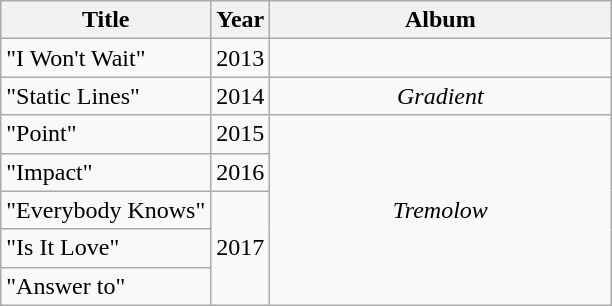<table class="wikitable" style="text-align:center;">
<tr>
<th scope="col">Title</th>
<th scope="col">Year</th>
<th scope="col" width="220">Album</th>
</tr>
<tr>
<td align="left">"I Won't Wait"</td>
<td>2013</td>
<td></td>
</tr>
<tr>
<td align="left">"Static Lines"</td>
<td>2014</td>
<td><em>Gradient</em></td>
</tr>
<tr>
<td align="left">"Point"</td>
<td>2015</td>
<td rowspan="5"><em>Tremolow</em></td>
</tr>
<tr>
<td align="left">"Impact"</td>
<td>2016</td>
</tr>
<tr>
<td align="left">"Everybody Knows"</td>
<td rowspan="3">2017</td>
</tr>
<tr>
<td align="left">"Is It Love"</td>
</tr>
<tr>
<td align="left">"Answer to"</td>
</tr>
</table>
